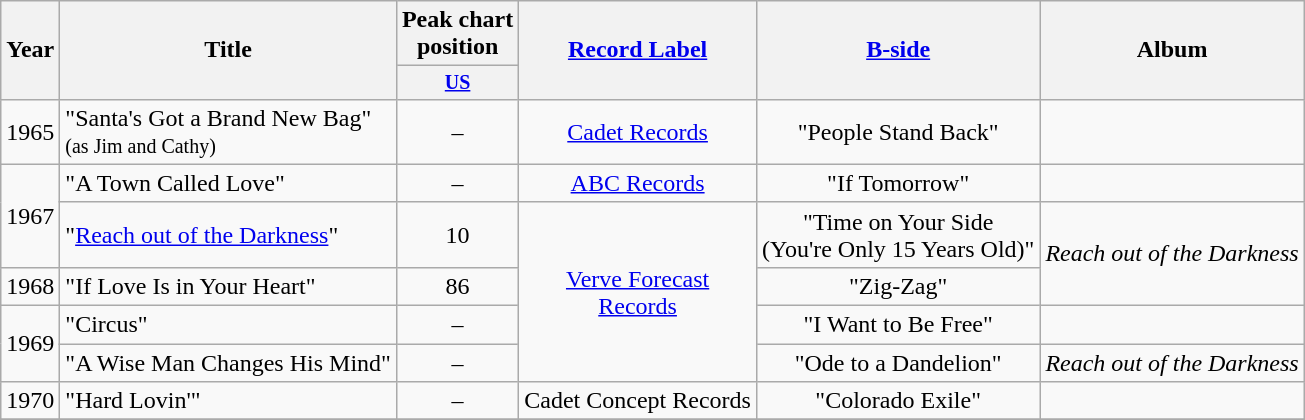<table class="wikitable" style=text-align:center;>
<tr>
<th rowspan="2">Year</th>
<th rowspan="2">Title</th>
<th colspan="1">Peak chart<br>position</th>
<th rowspan="2"><a href='#'>Record Label</a></th>
<th rowspan="2"><a href='#'>B-side</a></th>
<th rowspan="2">Album</th>
</tr>
<tr style="font-size:smaller;">
<th align=centre><a href='#'>US</a></th>
</tr>
<tr>
<td rowspan="1">1965</td>
<td align=left>"Santa's Got a Brand New Bag"<br><small>(as Jim and Cathy)</small></td>
<td>–</td>
<td rowspan="1"><a href='#'>Cadet Records</a></td>
<td>"People Stand Back"</td>
<td rowspan="1"></td>
</tr>
<tr>
<td rowspan="2">1967</td>
<td align=left>"A Town Called Love"</td>
<td>–</td>
<td rowspan="1"><a href='#'>ABC Records</a></td>
<td>"If Tomorrow"</td>
<td rowspan="1"></td>
</tr>
<tr>
<td align=left>"<a href='#'>Reach out of the Darkness</a>"</td>
<td>10</td>
<td rowspan="4"><a href='#'>Verve Forecast<br> Records</a></td>
<td>"Time on Your Side<br>(You're Only 15 Years Old)"</td>
<td rowspan="2"><em>Reach out of the Darkness</em></td>
</tr>
<tr>
<td rowspan="1">1968</td>
<td align=left>"If Love Is in Your Heart"</td>
<td>86</td>
<td>"Zig-Zag"</td>
</tr>
<tr>
<td rowspan="2">1969</td>
<td align=left>"Circus"</td>
<td>–</td>
<td>"I Want to Be Free"</td>
<td rowspan="1"></td>
</tr>
<tr>
<td align=left>"A Wise Man Changes His Mind"</td>
<td>–</td>
<td>"Ode to a Dandelion"</td>
<td rowspan="1"><em>Reach out of the Darkness</em></td>
</tr>
<tr>
<td rowspan="1">1970</td>
<td align=left>"Hard Lovin'"</td>
<td>–</td>
<td rowspan="1">Cadet Concept Records</td>
<td>"Colorado Exile"</td>
<td rowspan="1"></td>
</tr>
<tr>
</tr>
</table>
